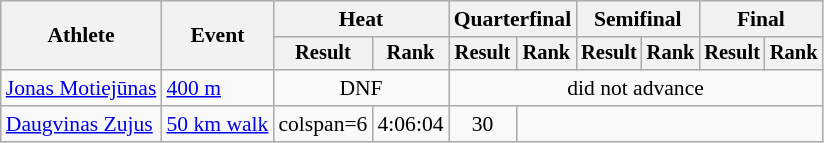<table class="wikitable" style="font-size:90%">
<tr>
<th rowspan="2">Athlete</th>
<th rowspan="2">Event</th>
<th colspan="2">Heat</th>
<th colspan="2">Quarterfinal</th>
<th colspan="2">Semifinal</th>
<th colspan="2">Final</th>
</tr>
<tr style="font-size:95%">
<th>Result</th>
<th>Rank</th>
<th>Result</th>
<th>Rank</th>
<th>Result</th>
<th>Rank</th>
<th>Result</th>
<th>Rank</th>
</tr>
<tr align=center>
<td align=left><a href='#'>Jonas Motiejūnas</a></td>
<td align=left><a href='#'>400 m</a></td>
<td colspan=2>DNF</td>
<td colspan=6>did not advance</td>
</tr>
<tr align=center>
<td align=left><a href='#'>Daugvinas Zujus</a></td>
<td align=left><a href='#'>50 km walk</a></td>
<td>colspan=6 </td>
<td>4:06:04</td>
<td>30</td>
</tr>
</table>
